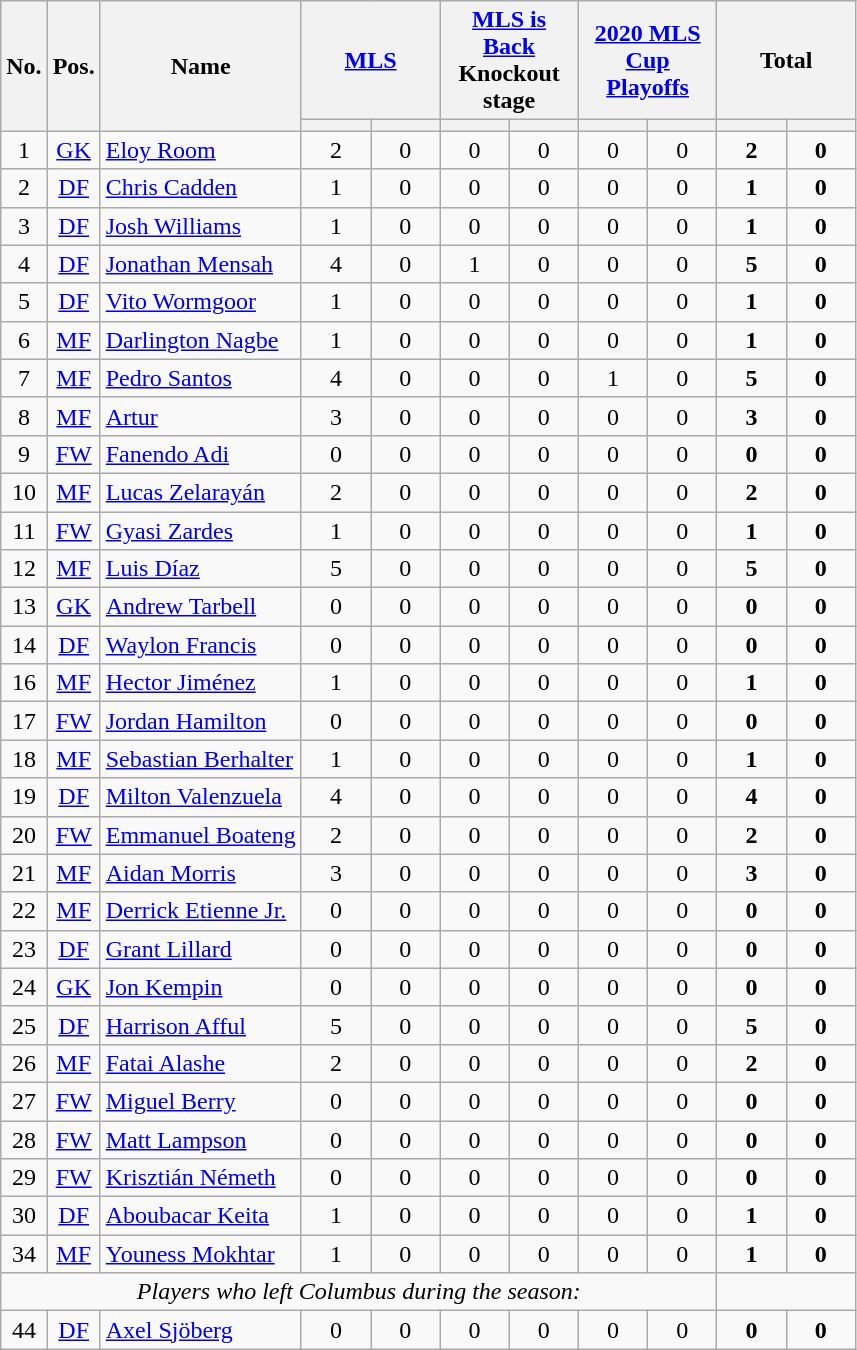<table class="wikitable sortable" style="text-align: center;">
<tr>
<th rowspan=2>No.</th>
<th rowspan=2>Pos.</th>
<th rowspan=2>Name</th>
<th colspan=2 style="width:85px;"><a href='#'>MLS</a></th>
<th colspan=2 style="width:85px;"><a href='#'>MLS is Back</a><br>Knockout stage</th>
<th colspan=2 style="width:85px;"><a href='#'>2020 MLS Cup Playoffs</a></th>
<th colspan=2 style="width:85px;"><strong>Total</strong></th>
</tr>
<tr>
<th></th>
<th></th>
<th></th>
<th></th>
<th></th>
<th></th>
<th></th>
<th></th>
</tr>
<tr>
<td>1</td>
<td><a href='#'>GK</a></td>
<td align=left> <a href='#'>Eloy Room</a></td>
<td>2</td>
<td>0</td>
<td>0</td>
<td>0</td>
<td>0</td>
<td>0</td>
<td><strong>2</strong></td>
<td><strong>0</strong></td>
</tr>
<tr>
<td>2</td>
<td><a href='#'>DF</a></td>
<td align=left> <a href='#'>Chris Cadden</a></td>
<td>1</td>
<td>0</td>
<td>0</td>
<td>0</td>
<td>0</td>
<td>0</td>
<td><strong>1</strong></td>
<td><strong>0</strong></td>
</tr>
<tr>
<td>3</td>
<td><a href='#'>DF</a></td>
<td align=left> <a href='#'>Josh Williams</a></td>
<td>1</td>
<td>0</td>
<td>0</td>
<td>0</td>
<td>0</td>
<td>0</td>
<td><strong>1</strong></td>
<td><strong>0</strong></td>
</tr>
<tr>
<td>4</td>
<td><a href='#'>DF</a></td>
<td align=left> <a href='#'>Jonathan Mensah</a></td>
<td>4</td>
<td>0</td>
<td>1</td>
<td>0</td>
<td>0</td>
<td>0</td>
<td><strong>5</strong></td>
<td><strong>0</strong></td>
</tr>
<tr>
<td>5</td>
<td><a href='#'>DF</a></td>
<td align=left> <a href='#'>Vito Wormgoor</a></td>
<td>1</td>
<td>0</td>
<td>0</td>
<td>0</td>
<td>0</td>
<td>0</td>
<td><strong>1</strong></td>
<td><strong>0</strong></td>
</tr>
<tr>
<td>6</td>
<td><a href='#'>MF</a></td>
<td align=left> <a href='#'>Darlington Nagbe</a></td>
<td>1</td>
<td>0</td>
<td>0</td>
<td>0</td>
<td>0</td>
<td>0</td>
<td><strong>1</strong></td>
<td><strong>0</strong></td>
</tr>
<tr>
<td>7</td>
<td><a href='#'>MF</a></td>
<td align=left> <a href='#'>Pedro Santos</a></td>
<td>4</td>
<td>0</td>
<td>0</td>
<td>0</td>
<td>1</td>
<td>0</td>
<td><strong>5</strong></td>
<td><strong>0</strong></td>
</tr>
<tr>
<td>8</td>
<td><a href='#'>MF</a></td>
<td align=left> <a href='#'>Artur</a></td>
<td>3</td>
<td>0</td>
<td>0</td>
<td>0</td>
<td>0</td>
<td>0</td>
<td><strong>3</strong></td>
<td><strong>0</strong></td>
</tr>
<tr>
<td>9</td>
<td><a href='#'>FW</a></td>
<td align=left> <a href='#'>Fanendo Adi</a></td>
<td>0</td>
<td>0</td>
<td>0</td>
<td>0</td>
<td>0</td>
<td>0</td>
<td><strong>0</strong></td>
<td><strong>0</strong></td>
</tr>
<tr>
<td>10</td>
<td><a href='#'>MF</a></td>
<td align=left> <a href='#'>Lucas Zelarayán</a></td>
<td>2</td>
<td>0</td>
<td>0</td>
<td>0</td>
<td>0</td>
<td>0</td>
<td><strong>2</strong></td>
<td><strong>0</strong></td>
</tr>
<tr>
<td>11</td>
<td><a href='#'>FW</a></td>
<td align=left> <a href='#'>Gyasi Zardes</a></td>
<td>1</td>
<td>0</td>
<td>0</td>
<td>0</td>
<td>0</td>
<td>0</td>
<td><strong>1</strong></td>
<td><strong>0</strong></td>
</tr>
<tr>
<td>12</td>
<td><a href='#'>MF</a></td>
<td align=left> <a href='#'>Luis Díaz</a></td>
<td>5</td>
<td>0</td>
<td>0</td>
<td>0</td>
<td>0</td>
<td>0</td>
<td><strong>5</strong></td>
<td><strong>0</strong></td>
</tr>
<tr>
<td>13</td>
<td><a href='#'>GK</a></td>
<td align=left> <a href='#'>Andrew Tarbell</a></td>
<td>0</td>
<td>0</td>
<td>0</td>
<td>0</td>
<td>0</td>
<td>0</td>
<td><strong>0</strong></td>
<td><strong>0</strong></td>
</tr>
<tr>
<td>14</td>
<td><a href='#'>DF</a></td>
<td align=left> <a href='#'>Waylon Francis</a></td>
<td>0</td>
<td>0</td>
<td>0</td>
<td>0</td>
<td>0</td>
<td>0</td>
<td><strong>0</strong></td>
<td><strong>0</strong></td>
</tr>
<tr>
<td>16</td>
<td><a href='#'>MF</a></td>
<td align=left> <a href='#'>Hector Jiménez</a></td>
<td>1</td>
<td>0</td>
<td>0</td>
<td>0</td>
<td>0</td>
<td>0</td>
<td><strong>1</strong></td>
<td><strong>0</strong></td>
</tr>
<tr>
<td>17</td>
<td><a href='#'>FW</a></td>
<td align=left> <a href='#'>Jordan Hamilton</a></td>
<td>0</td>
<td>0</td>
<td>0</td>
<td>0</td>
<td>0</td>
<td>0</td>
<td><strong>0</strong></td>
<td><strong>0</strong></td>
</tr>
<tr>
<td>18</td>
<td><a href='#'>MF</a></td>
<td align=left> <a href='#'>Sebastian Berhalter</a></td>
<td>1</td>
<td>0</td>
<td>0</td>
<td>0</td>
<td>0</td>
<td>0</td>
<td><strong>1</strong></td>
<td><strong>0</strong></td>
</tr>
<tr>
<td>19</td>
<td><a href='#'>DF</a></td>
<td align=left> <a href='#'>Milton Valenzuela</a></td>
<td>4</td>
<td>0</td>
<td>0</td>
<td>0</td>
<td>0</td>
<td>0</td>
<td><strong>4</strong></td>
<td><strong>0</strong></td>
</tr>
<tr>
<td>20</td>
<td><a href='#'>FW</a></td>
<td align=left> <a href='#'>Emmanuel Boateng</a></td>
<td>2</td>
<td>0</td>
<td>0</td>
<td>0</td>
<td>0</td>
<td>0</td>
<td><strong>2</strong></td>
<td><strong>0</strong></td>
</tr>
<tr>
<td>21</td>
<td><a href='#'>MF</a></td>
<td align=left> <a href='#'>Aidan Morris</a></td>
<td>3</td>
<td>0</td>
<td>0</td>
<td>0</td>
<td>0</td>
<td>0</td>
<td><strong>3</strong></td>
<td><strong>0</strong></td>
</tr>
<tr>
<td>22</td>
<td><a href='#'>MF</a></td>
<td align=left> <a href='#'>Derrick Etienne Jr.</a></td>
<td>0</td>
<td>0</td>
<td>0</td>
<td>0</td>
<td>0</td>
<td>0</td>
<td><strong>0</strong></td>
<td><strong>0</strong></td>
</tr>
<tr>
<td>23</td>
<td><a href='#'>DF</a></td>
<td align=left> <a href='#'>Grant Lillard</a></td>
<td>0</td>
<td>0</td>
<td>0</td>
<td>0</td>
<td>0</td>
<td>0</td>
<td><strong>0</strong></td>
<td><strong>0</strong></td>
</tr>
<tr>
<td>24</td>
<td><a href='#'>GK</a></td>
<td align=left> <a href='#'>Jon Kempin</a></td>
<td>0</td>
<td>0</td>
<td>0</td>
<td>0</td>
<td>0</td>
<td>0</td>
<td><strong>0</strong></td>
<td><strong>0</strong></td>
</tr>
<tr>
<td>25</td>
<td><a href='#'>DF</a></td>
<td align=left> <a href='#'>Harrison Afful</a></td>
<td>5</td>
<td>0</td>
<td>0</td>
<td>0</td>
<td>0</td>
<td>0</td>
<td><strong>5</strong></td>
<td><strong>0</strong></td>
</tr>
<tr>
<td>26</td>
<td><a href='#'>MF</a></td>
<td align=left> <a href='#'>Fatai Alashe</a></td>
<td>2</td>
<td>0</td>
<td>0</td>
<td>0</td>
<td>0</td>
<td>0</td>
<td><strong>2</strong></td>
<td><strong>0</strong></td>
</tr>
<tr>
<td>27</td>
<td><a href='#'>FW</a></td>
<td align=left> <a href='#'>Miguel Berry</a></td>
<td>0</td>
<td>0</td>
<td>0</td>
<td>0</td>
<td>0</td>
<td>0</td>
<td><strong>0</strong></td>
<td><strong>0</strong></td>
</tr>
<tr>
<td>28</td>
<td><a href='#'>FW</a></td>
<td align=left> <a href='#'>Matt Lampson</a></td>
<td>0</td>
<td>0</td>
<td>0</td>
<td>0</td>
<td>0</td>
<td>0</td>
<td><strong>0</strong></td>
<td><strong>0</strong></td>
</tr>
<tr>
<td>29</td>
<td><a href='#'>FW</a></td>
<td align=left> <a href='#'>Krisztián Németh</a></td>
<td>0</td>
<td>0</td>
<td>0</td>
<td>0</td>
<td>0</td>
<td>0</td>
<td><strong>0</strong></td>
<td><strong>0</strong></td>
</tr>
<tr>
<td>30</td>
<td><a href='#'>DF</a></td>
<td align=left> <a href='#'>Aboubacar Keita</a></td>
<td>1</td>
<td>0</td>
<td>0</td>
<td>0</td>
<td>0</td>
<td>0</td>
<td><strong>1</strong></td>
<td><strong>0</strong></td>
</tr>
<tr>
<td>34</td>
<td><a href='#'>MF</a></td>
<td align=left> <a href='#'>Youness Mokhtar</a></td>
<td>1</td>
<td>0</td>
<td>0</td>
<td>0</td>
<td>0</td>
<td>0</td>
<td><strong>1</strong></td>
<td><strong>0</strong></td>
</tr>
<tr>
<td colspan=9 align=center><em>Players who left Columbus during the season:</em></td>
</tr>
<tr>
<td>44</td>
<td><a href='#'>DF</a></td>
<td align=left> <a href='#'>Axel Sjöberg</a></td>
<td>0</td>
<td>0</td>
<td>0</td>
<td>0</td>
<td>0</td>
<td>0</td>
<td><strong>0</strong></td>
<td><strong>0</strong></td>
</tr>
</table>
